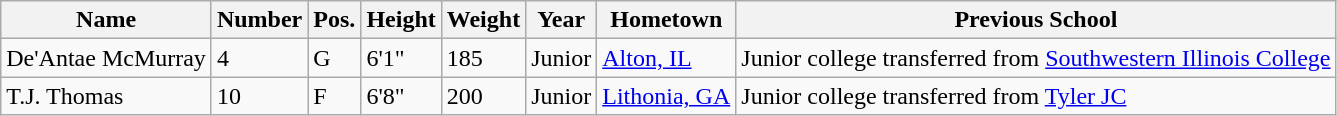<table class="wikitable sortable" border="1">
<tr>
<th>Name</th>
<th>Number</th>
<th>Pos.</th>
<th>Height</th>
<th>Weight</th>
<th>Year</th>
<th>Hometown</th>
<th class="unsortable">Previous School</th>
</tr>
<tr>
<td>De'Antae McMurray</td>
<td>4</td>
<td>G</td>
<td>6'1"</td>
<td>185</td>
<td>Junior</td>
<td><a href='#'>Alton, IL</a></td>
<td>Junior college transferred from <a href='#'>Southwestern Illinois College</a></td>
</tr>
<tr>
<td>T.J. Thomas</td>
<td>10</td>
<td>F</td>
<td>6'8"</td>
<td>200</td>
<td>Junior</td>
<td><a href='#'>Lithonia, GA</a></td>
<td>Junior college transferred from <a href='#'>Tyler JC</a></td>
</tr>
</table>
